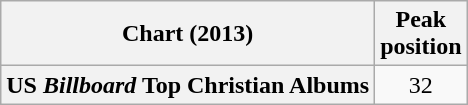<table class="wikitable sortable" style="text-align: center;">
<tr>
<th>Chart (2013)</th>
<th>Peak<br>position</th>
</tr>
<tr>
<th>US <em>Billboard</em> Top Christian Albums</th>
<td>32</td>
</tr>
</table>
